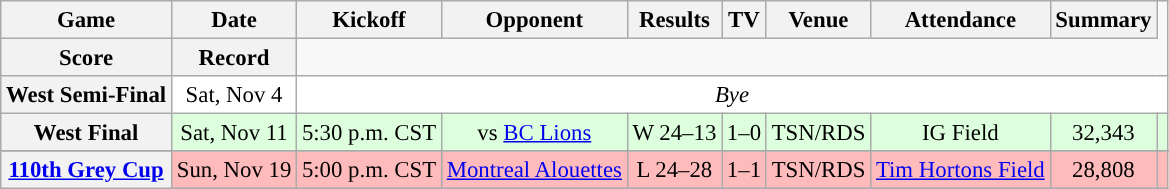<table class="wikitable" style="font-size: 95%;">
<tr>
<th scope="col">Game</th>
<th scope="col">Date</th>
<th scope="col">Kickoff</th>
<th scope="col">Opponent</th>
<th scope="col">Results</th>
<th scope="col">TV</th>
<th scope="col">Venue</th>
<th scope="col">Attendance</th>
<th scope="col">Summary</th>
</tr>
<tr>
<th scope="col">Score</th>
<th scope="col">Record</th>
</tr>
<tr bgcolor="#ffffff" align="center">
<th align="center"><strong>West Semi-Final</strong></th>
<td align="center">Sat, Nov 4</td>
<td colspan="8" valign="middle" align="center"><em>Bye</em></td>
</tr>
<tr align="center" bgcolor="#ddffdd">
<th align="center"><strong>West Final</strong></th>
<td align="center">Sat, Nov 11</td>
<td align="center">5:30 p.m. CST</td>
<td align="center">vs <a href='#'>BC Lions</a></td>
<td align="center">W 24–13</td>
<td align="center">1–0</td>
<td align="center">TSN/RDS</td>
<td align="center">IG Field</td>
<td align="center">32,343</td>
<td align="center"></td>
</tr>
<tr bgcolor="#ffffff" align="center">
</tr>
<tr align="center" bgcolor="#ffbbbb">
<th align="center"><a href='#'>110th Grey Cup</a></th>
<td align="center">Sun, Nov 19</td>
<td align="center">5:00 p.m. CST</td>
<td align="center"><a href='#'>Montreal Alouettes</a></td>
<td align="center">L 24–28</td>
<td align="center">1–1</td>
<td align="center">TSN/RDS</td>
<td align="center"><a href='#'>Tim Hortons Field</a></td>
<td align="center">28,808</td>
<td align="center"></td>
</tr>
</table>
